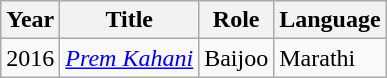<table class="wikitable">
<tr>
<th>Year</th>
<th>Title</th>
<th>Role</th>
<th>Language</th>
</tr>
<tr>
<td>2016</td>
<td><em><a href='#'>Prem Kahani</a></em></td>
<td>Baijoo</td>
<td>Marathi</td>
</tr>
</table>
